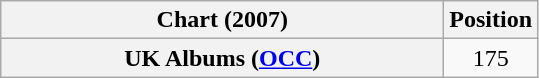<table class="wikitable plainrowheaders" style="text-align:center;">
<tr>
<th scope="col" style="width:18em;">Chart (2007)</th>
<th scope="col">Position</th>
</tr>
<tr>
<th scope="row">UK Albums (<a href='#'>OCC</a>)</th>
<td>175</td>
</tr>
</table>
